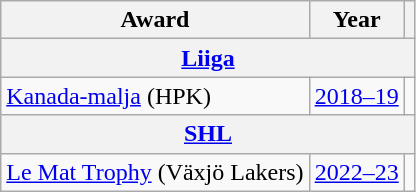<table class="wikitable">
<tr>
<th>Award</th>
<th>Year</th>
<th></th>
</tr>
<tr>
<th colspan="3"><a href='#'>Liiga</a></th>
</tr>
<tr>
<td><a href='#'>Kanada-malja</a> (HPK)</td>
<td><a href='#'>2018–19</a></td>
<td></td>
</tr>
<tr>
<th colspan="3"><a href='#'>SHL</a></th>
</tr>
<tr>
<td><a href='#'>Le Mat Trophy</a> (Växjö Lakers)</td>
<td><a href='#'>2022–23</a></td>
<td></td>
</tr>
</table>
